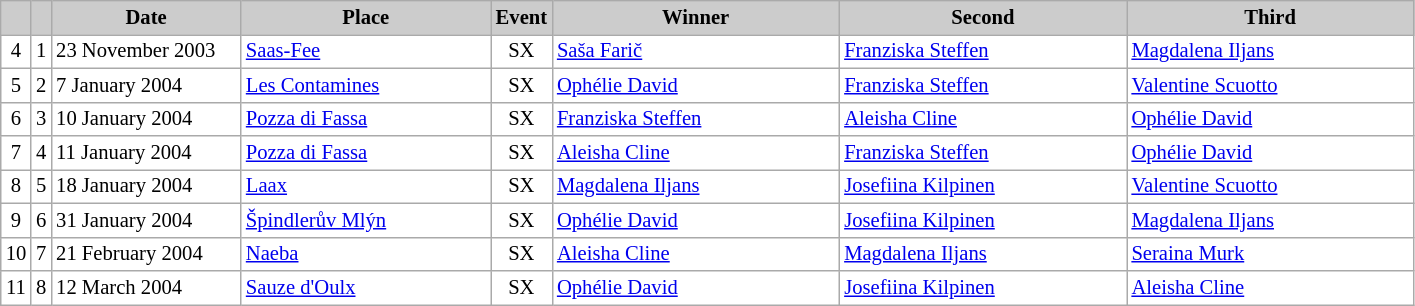<table class="wikitable plainrowheaders" style="background:#fff; font-size:86%; line-height:16px; border:grey solid 1px; border-collapse:collapse;">
<tr style="background:#ccc; text-align:center;">
<th scope="col" style="background:#ccc; width=20 px;"></th>
<th scope="col" style="background:#ccc; width=30 px;"></th>
<th scope="col" style="background:#ccc; width:120px;">Date</th>
<th scope="col" style="background:#ccc; width:160px;">Place</th>
<th scope="col" style="background:#ccc; width:15px;">Event</th>
<th scope="col" style="background:#ccc; width:185px;">Winner</th>
<th scope="col" style="background:#ccc; width:185px;">Second</th>
<th scope="col" style="background:#ccc; width:185px;">Third</th>
</tr>
<tr>
<td align=center>4</td>
<td align=center>1</td>
<td>23 November 2003</td>
<td> <a href='#'>Saas-Fee</a></td>
<td align=center>SX</td>
<td> <a href='#'>Saša Farič</a></td>
<td> <a href='#'>Franziska Steffen</a></td>
<td> <a href='#'>Magdalena Iljans</a></td>
</tr>
<tr>
<td align=center>5</td>
<td align=center>2</td>
<td>7 January 2004</td>
<td> <a href='#'>Les Contamines</a></td>
<td align=center>SX</td>
<td> <a href='#'>Ophélie David</a></td>
<td> <a href='#'>Franziska Steffen</a></td>
<td> <a href='#'>Valentine Scuotto</a></td>
</tr>
<tr>
<td align=center>6</td>
<td align=center>3</td>
<td>10 January 2004<small></small></td>
<td> <a href='#'>Pozza di Fassa</a></td>
<td align=center>SX</td>
<td> <a href='#'>Franziska Steffen</a></td>
<td> <a href='#'>Aleisha Cline</a></td>
<td> <a href='#'>Ophélie David</a></td>
</tr>
<tr>
<td align=center>7</td>
<td align=center>4</td>
<td>11 January 2004</td>
<td> <a href='#'>Pozza di Fassa</a></td>
<td align=center>SX</td>
<td> <a href='#'>Aleisha Cline</a></td>
<td> <a href='#'>Franziska Steffen</a></td>
<td> <a href='#'>Ophélie David</a></td>
</tr>
<tr>
<td align=center>8</td>
<td align=center>5</td>
<td>18 January 2004</td>
<td> <a href='#'>Laax</a></td>
<td align=center>SX</td>
<td> <a href='#'>Magdalena Iljans</a></td>
<td> <a href='#'>Josefiina Kilpinen</a></td>
<td> <a href='#'>Valentine Scuotto</a></td>
</tr>
<tr>
<td align=center>9</td>
<td align=center>6</td>
<td>31 January 2004</td>
<td> <a href='#'>Špindlerův Mlýn</a></td>
<td align=center>SX</td>
<td> <a href='#'>Ophélie David</a></td>
<td> <a href='#'>Josefiina Kilpinen</a></td>
<td> <a href='#'>Magdalena Iljans</a></td>
</tr>
<tr>
<td align=center>10</td>
<td align=center>7</td>
<td>21 February 2004</td>
<td> <a href='#'>Naeba</a></td>
<td align=center>SX</td>
<td> <a href='#'>Aleisha Cline</a></td>
<td> <a href='#'>Magdalena Iljans</a></td>
<td> <a href='#'>Seraina Murk</a></td>
</tr>
<tr>
<td align=center>11</td>
<td align=center>8</td>
<td>12 March 2004</td>
<td> <a href='#'>Sauze d'Oulx</a></td>
<td align=center>SX</td>
<td> <a href='#'>Ophélie David</a></td>
<td> <a href='#'>Josefiina Kilpinen</a></td>
<td> <a href='#'>Aleisha Cline</a></td>
</tr>
</table>
